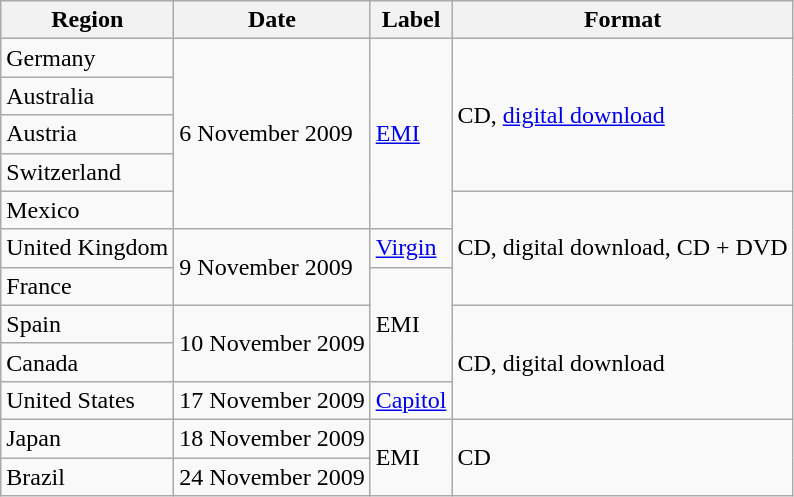<table class="wikitable">
<tr>
<th>Region</th>
<th>Date</th>
<th>Label</th>
<th>Format</th>
</tr>
<tr>
<td>Germany</td>
<td rowspan="5">6 November 2009</td>
<td rowspan="5"><a href='#'>EMI</a></td>
<td rowspan="4">CD, <a href='#'>digital download</a></td>
</tr>
<tr>
<td>Australia</td>
</tr>
<tr>
<td>Austria</td>
</tr>
<tr>
<td>Switzerland</td>
</tr>
<tr>
<td>Mexico</td>
<td rowspan="3">CD, digital download, CD + DVD</td>
</tr>
<tr>
<td>United Kingdom</td>
<td rowspan="2">9 November 2009</td>
<td><a href='#'>Virgin</a></td>
</tr>
<tr>
<td>France</td>
<td rowspan="3">EMI</td>
</tr>
<tr>
<td>Spain</td>
<td rowspan="2">10 November 2009</td>
<td rowspan="3">CD, digital download</td>
</tr>
<tr>
<td>Canada</td>
</tr>
<tr>
<td>United States</td>
<td>17 November 2009</td>
<td><a href='#'>Capitol</a></td>
</tr>
<tr>
<td>Japan</td>
<td>18 November 2009</td>
<td rowspan="2">EMI</td>
<td rowspan="2">CD</td>
</tr>
<tr>
<td>Brazil</td>
<td>24 November 2009</td>
</tr>
</table>
